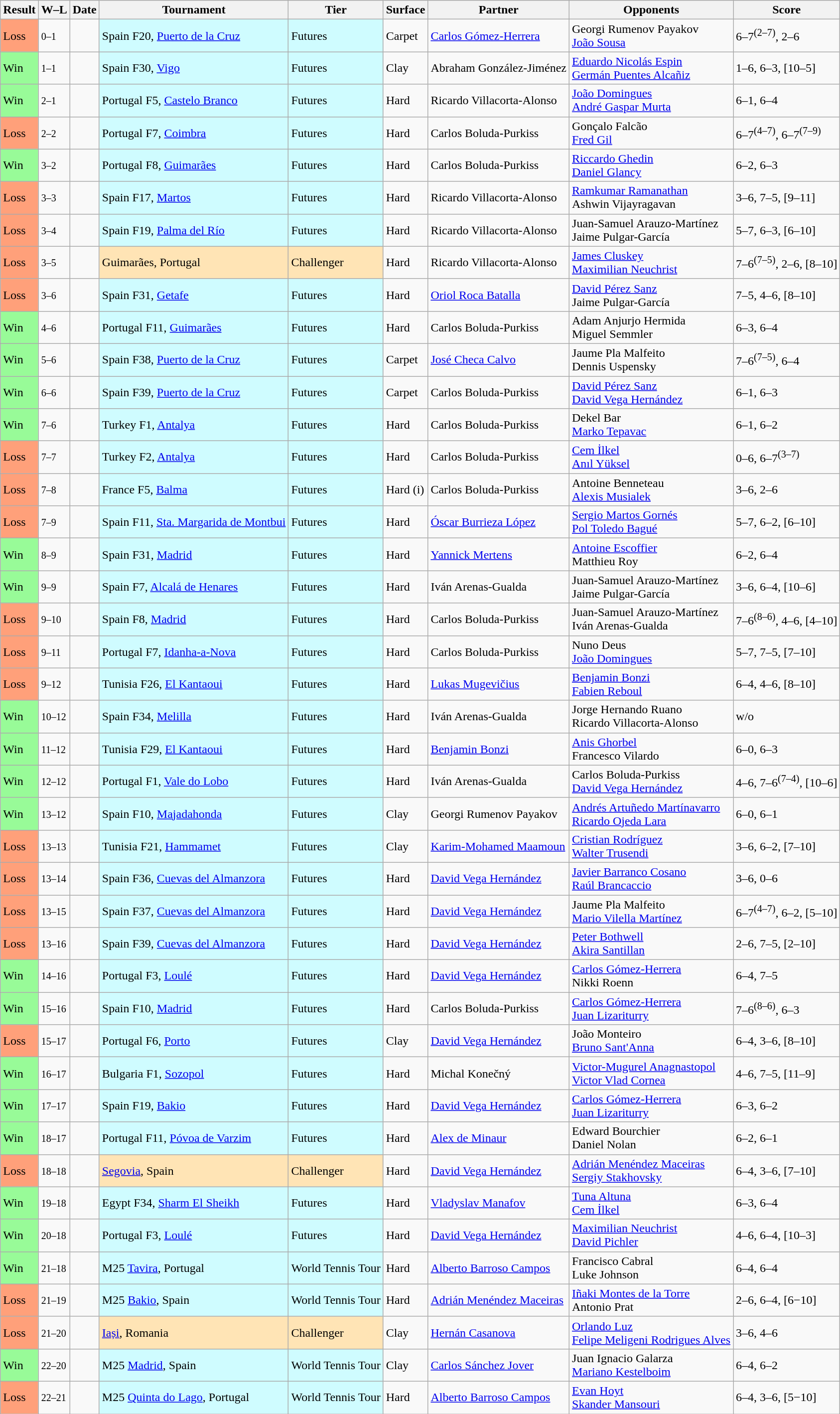<table class="sortable wikitable">
<tr>
<th>Result</th>
<th class="unsortable">W–L</th>
<th>Date</th>
<th>Tournament</th>
<th>Tier</th>
<th>Surface</th>
<th>Partner</th>
<th>Opponents</th>
<th class="unsortable">Score</th>
</tr>
<tr>
<td style="background:#ffa07a;">Loss</td>
<td><small>0–1</small></td>
<td></td>
<td style="background:#cffcff;">Spain F20, <a href='#'>Puerto de la Cruz</a></td>
<td style="background:#cffcff;">Futures</td>
<td>Carpet</td>
<td> <a href='#'>Carlos Gómez-Herrera</a></td>
<td> Georgi Rumenov Payakov<br> <a href='#'>João Sousa</a></td>
<td>6–7<sup>(2–7)</sup>, 2–6</td>
</tr>
<tr>
<td style="background:#98fb98;">Win</td>
<td><small>1–1</small></td>
<td></td>
<td style="background:#cffcff;">Spain F30, <a href='#'>Vigo</a></td>
<td style="background:#cffcff;">Futures</td>
<td>Clay</td>
<td> Abraham González-Jiménez</td>
<td> <a href='#'>Eduardo Nicolás Espin</a><br> <a href='#'>Germán Puentes Alcañiz</a></td>
<td>1–6, 6–3, [10–5]</td>
</tr>
<tr>
<td style="background:#98fb98;">Win</td>
<td><small>2–1</small></td>
<td></td>
<td style="background:#cffcff;">Portugal F5, <a href='#'>Castelo Branco</a></td>
<td style="background:#cffcff;">Futures</td>
<td>Hard</td>
<td> Ricardo Villacorta-Alonso</td>
<td> <a href='#'>João Domingues</a><br> <a href='#'>André Gaspar Murta</a></td>
<td>6–1, 6–4</td>
</tr>
<tr>
<td style="background:#ffa07a;">Loss</td>
<td><small>2–2</small></td>
<td></td>
<td style="background:#cffcff;">Portugal F7, <a href='#'>Coimbra</a></td>
<td style="background:#cffcff;">Futures</td>
<td>Hard</td>
<td> Carlos Boluda-Purkiss</td>
<td> Gonçalo Falcão<br> <a href='#'>Fred Gil</a></td>
<td>6–7<sup>(4–7)</sup>, 6–7<sup>(7–9)</sup></td>
</tr>
<tr>
<td style="background:#98fb98;">Win</td>
<td><small>3–2</small></td>
<td></td>
<td style="background:#cffcff;">Portugal F8, <a href='#'>Guimarães</a></td>
<td style="background:#cffcff;">Futures</td>
<td>Hard</td>
<td> Carlos Boluda-Purkiss</td>
<td> <a href='#'>Riccardo Ghedin</a><br> <a href='#'>Daniel Glancy</a></td>
<td>6–2, 6–3</td>
</tr>
<tr>
<td style="background:#ffa07a;">Loss</td>
<td><small>3–3</small></td>
<td></td>
<td style="background:#cffcff;">Spain F17, <a href='#'>Martos</a></td>
<td style="background:#cffcff;">Futures</td>
<td>Hard</td>
<td> Ricardo Villacorta-Alonso</td>
<td> <a href='#'>Ramkumar Ramanathan</a><br> Ashwin Vijayragavan</td>
<td>3–6, 7–5, [9–11]</td>
</tr>
<tr>
<td style="background:#ffa07a;">Loss</td>
<td><small>3–4</small></td>
<td></td>
<td style="background:#cffcff;">Spain F19, <a href='#'>Palma del Río</a></td>
<td style="background:#cffcff;">Futures</td>
<td>Hard</td>
<td> Ricardo Villacorta-Alonso</td>
<td> Juan-Samuel Arauzo-Martínez<br> Jaime Pulgar-García</td>
<td>5–7, 6–3, [6–10]</td>
</tr>
<tr>
<td style="background:#ffa07a;">Loss</td>
<td><small>3–5</small></td>
<td><a href='#'></a></td>
<td style="background:moccasin;">Guimarães, Portugal</td>
<td style="background:moccasin;">Challenger</td>
<td>Hard</td>
<td> Ricardo Villacorta-Alonso</td>
<td> <a href='#'>James Cluskey</a><br> <a href='#'>Maximilian Neuchrist</a></td>
<td>7–6<sup>(7–5)</sup>, 2–6, [8–10]</td>
</tr>
<tr>
<td style="background:#ffa07a;">Loss</td>
<td><small>3–6</small></td>
<td></td>
<td style="background:#cffcff;">Spain F31, <a href='#'>Getafe</a></td>
<td style="background:#cffcff;">Futures</td>
<td>Hard</td>
<td> <a href='#'>Oriol Roca Batalla</a></td>
<td> <a href='#'>David Pérez Sanz</a><br> Jaime Pulgar-García</td>
<td>7–5, 4–6, [8–10]</td>
</tr>
<tr>
<td style="background:#98fb98;">Win</td>
<td><small>4–6</small></td>
<td></td>
<td style="background:#cffcff;">Portugal F11, <a href='#'>Guimarães</a></td>
<td style="background:#cffcff;">Futures</td>
<td>Hard</td>
<td> Carlos Boluda-Purkiss</td>
<td> Adam Anjurjo Hermida<br> Miguel Semmler</td>
<td>6–3, 6–4</td>
</tr>
<tr>
<td style="background:#98fb98;">Win</td>
<td><small>5–6</small></td>
<td></td>
<td style="background:#cffcff;">Spain F38, <a href='#'>Puerto de la Cruz</a></td>
<td style="background:#cffcff;">Futures</td>
<td>Carpet</td>
<td> <a href='#'>José Checa Calvo</a></td>
<td> Jaume Pla Malfeito<br> Dennis Uspensky</td>
<td>7–6<sup>(7–5)</sup>, 6–4</td>
</tr>
<tr>
<td style="background:#98fb98;">Win</td>
<td><small>6–6</small></td>
<td></td>
<td style="background:#cffcff;">Spain F39, <a href='#'>Puerto de la Cruz</a></td>
<td style="background:#cffcff;">Futures</td>
<td>Carpet</td>
<td> Carlos Boluda-Purkiss</td>
<td> <a href='#'>David Pérez Sanz</a><br> <a href='#'>David Vega Hernández</a></td>
<td>6–1, 6–3</td>
</tr>
<tr>
<td style="background:#98fb98;">Win</td>
<td><small>7–6</small></td>
<td></td>
<td style="background:#cffcff;">Turkey F1, <a href='#'>Antalya</a></td>
<td style="background:#cffcff;">Futures</td>
<td>Hard</td>
<td> Carlos Boluda-Purkiss</td>
<td> Dekel Bar<br> <a href='#'>Marko Tepavac</a></td>
<td>6–1, 6–2</td>
</tr>
<tr>
<td style="background:#ffa07a;">Loss</td>
<td><small>7–7</small></td>
<td></td>
<td style="background:#cffcff;">Turkey F2, <a href='#'>Antalya</a></td>
<td style="background:#cffcff;">Futures</td>
<td>Hard</td>
<td> Carlos Boluda-Purkiss</td>
<td> <a href='#'>Cem İlkel</a><br> <a href='#'>Anıl Yüksel</a></td>
<td>0–6, 6–7<sup>(3–7)</sup></td>
</tr>
<tr>
<td style="background:#ffa07a;">Loss</td>
<td><small>7–8</small></td>
<td></td>
<td style="background:#cffcff;">France F5, <a href='#'>Balma</a></td>
<td style="background:#cffcff;">Futures</td>
<td>Hard (i)</td>
<td> Carlos Boluda-Purkiss</td>
<td> Antoine Benneteau<br> <a href='#'>Alexis Musialek</a></td>
<td>3–6, 2–6</td>
</tr>
<tr>
<td style="background:#ffa07a;">Loss</td>
<td><small>7–9</small></td>
<td></td>
<td style="background:#cffcff;">Spain F11, <a href='#'>Sta. Margarida de Montbui</a></td>
<td style="background:#cffcff;">Futures</td>
<td>Hard</td>
<td> <a href='#'>Óscar Burrieza López</a></td>
<td> <a href='#'>Sergio Martos Gornés</a><br> <a href='#'>Pol Toledo Bagué</a></td>
<td>5–7, 6–2, [6–10]</td>
</tr>
<tr>
<td style="background:#98fb98;">Win</td>
<td><small>8–9</small></td>
<td></td>
<td style="background:#cffcff;">Spain F31, <a href='#'>Madrid</a></td>
<td style="background:#cffcff;">Futures</td>
<td>Hard</td>
<td> <a href='#'>Yannick Mertens</a></td>
<td> <a href='#'>Antoine Escoffier</a><br> Matthieu Roy</td>
<td>6–2, 6–4</td>
</tr>
<tr>
<td style="background:#98fb98;">Win</td>
<td><small>9–9</small></td>
<td></td>
<td style="background:#cffcff;">Spain F7, <a href='#'>Alcalá de Henares</a></td>
<td style="background:#cffcff;">Futures</td>
<td>Hard</td>
<td> Iván Arenas-Gualda</td>
<td> Juan-Samuel Arauzo-Martínez<br> Jaime Pulgar-García</td>
<td>3–6, 6–4, [10–6]</td>
</tr>
<tr>
<td style="background:#ffa07a;">Loss</td>
<td><small>9–10</small></td>
<td></td>
<td style="background:#cffcff;">Spain F8, <a href='#'>Madrid</a></td>
<td style="background:#cffcff;">Futures</td>
<td>Hard</td>
<td> Carlos Boluda-Purkiss</td>
<td> Juan-Samuel Arauzo-Martínez<br> Iván Arenas-Gualda</td>
<td>7–6<sup>(8–6)</sup>, 4–6, [4–10]</td>
</tr>
<tr>
<td style="background:#ffa07a;">Loss</td>
<td><small>9–11</small></td>
<td></td>
<td style="background:#cffcff;">Portugal F7, <a href='#'>Idanha-a-Nova</a></td>
<td style="background:#cffcff;">Futures</td>
<td>Hard</td>
<td> Carlos Boluda-Purkiss</td>
<td> Nuno Deus<br> <a href='#'>João Domingues</a></td>
<td>5–7, 7–5, [7–10]</td>
</tr>
<tr>
<td style="background:#ffa07a;">Loss</td>
<td><small>9–12</small></td>
<td></td>
<td style="background:#cffcff;">Tunisia F26, <a href='#'>El Kantaoui</a></td>
<td style="background:#cffcff;">Futures</td>
<td>Hard</td>
<td> <a href='#'>Lukas Mugevičius</a></td>
<td> <a href='#'>Benjamin Bonzi</a><br> <a href='#'>Fabien Reboul</a></td>
<td>6–4, 4–6, [8–10]</td>
</tr>
<tr>
<td style="background:#98fb98;">Win</td>
<td><small>10–12</small></td>
<td></td>
<td style="background:#cffcff;">Spain F34, <a href='#'>Melilla</a></td>
<td style="background:#cffcff;">Futures</td>
<td>Hard</td>
<td> Iván Arenas-Gualda</td>
<td> Jorge Hernando Ruano<br> Ricardo Villacorta-Alonso</td>
<td>w/o</td>
</tr>
<tr>
<td style="background:#98fb98;">Win</td>
<td><small>11–12</small></td>
<td></td>
<td style="background:#cffcff;">Tunisia F29, <a href='#'>El Kantaoui</a></td>
<td style="background:#cffcff;">Futures</td>
<td>Hard</td>
<td> <a href='#'>Benjamin Bonzi</a></td>
<td> <a href='#'>Anis Ghorbel</a><br> Francesco Vilardo</td>
<td>6–0, 6–3</td>
</tr>
<tr>
<td style="background:#98fb98;">Win</td>
<td><small>12–12</small></td>
<td></td>
<td style="background:#cffcff;">Portugal F1, <a href='#'>Vale do Lobo</a></td>
<td style="background:#cffcff;">Futures</td>
<td>Hard</td>
<td> Iván Arenas-Gualda</td>
<td> Carlos Boluda-Purkiss<br> <a href='#'>David Vega Hernández</a></td>
<td>4–6, 7–6<sup>(7–4)</sup>, [10–6]</td>
</tr>
<tr>
<td style="background:#98fb98;">Win</td>
<td><small>13–12</small></td>
<td></td>
<td style="background:#cffcff;">Spain F10, <a href='#'>Majadahonda</a></td>
<td style="background:#cffcff;">Futures</td>
<td>Clay</td>
<td> Georgi Rumenov Payakov</td>
<td> <a href='#'>Andrés Artuñedo Martínavarro</a><br> <a href='#'>Ricardo Ojeda Lara</a></td>
<td>6–0, 6–1</td>
</tr>
<tr>
<td style="background:#ffa07a;">Loss</td>
<td><small>13–13</small></td>
<td></td>
<td style="background:#cffcff;">Tunisia F21, <a href='#'>Hammamet</a></td>
<td style="background:#cffcff;">Futures</td>
<td>Clay</td>
<td> <a href='#'>Karim-Mohamed Maamoun</a></td>
<td> <a href='#'>Cristian Rodríguez</a><br> <a href='#'>Walter Trusendi</a></td>
<td>3–6, 6–2, [7–10]</td>
</tr>
<tr>
<td style="background:#ffa07a;">Loss</td>
<td><small>13–14</small></td>
<td></td>
<td style="background:#cffcff;">Spain F36, <a href='#'>Cuevas del Almanzora</a></td>
<td style="background:#cffcff;">Futures</td>
<td>Hard</td>
<td> <a href='#'>David Vega Hernández</a></td>
<td> <a href='#'>Javier Barranco Cosano</a><br> <a href='#'>Raúl Brancaccio</a></td>
<td>3–6, 0–6</td>
</tr>
<tr>
<td style="background:#ffa07a;">Loss</td>
<td><small>13–15</small></td>
<td></td>
<td style="background:#cffcff;">Spain F37, <a href='#'>Cuevas del Almanzora</a></td>
<td style="background:#cffcff;">Futures</td>
<td>Hard</td>
<td> <a href='#'>David Vega Hernández</a></td>
<td> Jaume Pla Malfeito<br> <a href='#'>Mario Vilella Martínez</a></td>
<td>6–7<sup>(4–7)</sup>, 6–2, [5–10]</td>
</tr>
<tr>
<td style="background:#ffa07a;">Loss</td>
<td><small>13–16</small></td>
<td></td>
<td style="background:#cffcff;">Spain F39, <a href='#'>Cuevas del Almanzora</a></td>
<td style="background:#cffcff;">Futures</td>
<td>Hard</td>
<td> <a href='#'>David Vega Hernández</a></td>
<td> <a href='#'>Peter Bothwell</a><br> <a href='#'>Akira Santillan</a></td>
<td>2–6, 7–5, [2–10]</td>
</tr>
<tr>
<td style="background:#98fb98;">Win</td>
<td><small>14–16</small></td>
<td></td>
<td style="background:#cffcff;">Portugal F3, <a href='#'>Loulé</a></td>
<td style="background:#cffcff;">Futures</td>
<td>Hard</td>
<td> <a href='#'>David Vega Hernández</a></td>
<td> <a href='#'>Carlos Gómez-Herrera</a><br> Nikki Roenn</td>
<td>6–4, 7–5</td>
</tr>
<tr>
<td style="background:#98fb98;">Win</td>
<td><small>15–16</small></td>
<td></td>
<td style="background:#cffcff;">Spain F10, <a href='#'>Madrid</a></td>
<td style="background:#cffcff;">Futures</td>
<td>Hard</td>
<td> Carlos Boluda-Purkiss</td>
<td> <a href='#'>Carlos Gómez-Herrera</a><br> <a href='#'>Juan Lizariturry</a></td>
<td>7–6<sup>(8–6)</sup>, 6–3</td>
</tr>
<tr>
<td style="background:#ffa07a;">Loss</td>
<td><small>15–17</small></td>
<td></td>
<td style="background:#cffcff;">Portugal F6, <a href='#'>Porto</a></td>
<td style="background:#cffcff;">Futures</td>
<td>Clay</td>
<td> <a href='#'>David Vega Hernández</a></td>
<td> João Monteiro<br> <a href='#'>Bruno Sant'Anna</a></td>
<td>6–4, 3–6, [8–10]</td>
</tr>
<tr>
<td style="background:#98fb98;">Win</td>
<td><small>16–17</small></td>
<td></td>
<td style="background:#cffcff;">Bulgaria F1, <a href='#'>Sozopol</a></td>
<td style="background:#cffcff;">Futures</td>
<td>Hard</td>
<td> Michal Konečný</td>
<td> <a href='#'>Victor-Mugurel Anagnastopol</a><br> <a href='#'>Victor Vlad Cornea</a></td>
<td>4–6, 7–5, [11–9]</td>
</tr>
<tr>
<td style="background:#98fb98;">Win</td>
<td><small>17–17</small></td>
<td></td>
<td style="background:#cffcff;">Spain F19, <a href='#'>Bakio</a></td>
<td style="background:#cffcff;">Futures</td>
<td>Hard</td>
<td> <a href='#'>David Vega Hernández</a></td>
<td> <a href='#'>Carlos Gómez-Herrera</a><br> <a href='#'>Juan Lizariturry</a></td>
<td>6–3, 6–2</td>
</tr>
<tr>
<td style="background:#98fb98;">Win</td>
<td><small>18–17</small></td>
<td></td>
<td style="background:#cffcff;">Portugal F11, <a href='#'>Póvoa de Varzim</a></td>
<td style="background:#cffcff;">Futures</td>
<td>Hard</td>
<td> <a href='#'>Alex de Minaur</a></td>
<td> Edward Bourchier<br> Daniel Nolan</td>
<td>6–2, 6–1</td>
</tr>
<tr>
<td style="background:#ffa07a;">Loss</td>
<td><small>18–18</small></td>
<td><a href='#'></a></td>
<td style="background:moccasin;"><a href='#'>Segovia</a>, Spain</td>
<td style="background:moccasin;">Challenger</td>
<td>Hard</td>
<td> <a href='#'>David Vega Hernández</a></td>
<td> <a href='#'>Adrián Menéndez Maceiras</a><br> <a href='#'>Sergiy Stakhovsky</a></td>
<td>6–4, 3–6, [7–10]</td>
</tr>
<tr>
<td style="background:#98fb98;">Win</td>
<td><small>19–18</small></td>
<td></td>
<td style="background:#cffcff;">Egypt F34, <a href='#'>Sharm El Sheikh</a></td>
<td style="background:#cffcff;">Futures</td>
<td>Hard</td>
<td> <a href='#'>Vladyslav Manafov</a></td>
<td> <a href='#'>Tuna Altuna</a><br> <a href='#'>Cem İlkel</a></td>
<td>6–3, 6–4</td>
</tr>
<tr>
<td style="background:#98fb98;">Win</td>
<td><small>20–18</small></td>
<td></td>
<td style="background:#cffcff;">Portugal F3, <a href='#'>Loulé</a></td>
<td style="background:#cffcff;">Futures</td>
<td>Hard</td>
<td> <a href='#'>David Vega Hernández</a></td>
<td> <a href='#'>Maximilian Neuchrist</a><br> <a href='#'>David Pichler</a></td>
<td>4–6, 6–4, [10–3]</td>
</tr>
<tr>
<td style="background:#98fb98;">Win</td>
<td><small>21–18</small></td>
<td></td>
<td style="background:#cffcff;">M25 <a href='#'>Tavira</a>, Portugal</td>
<td style="background:#cffcff;">World Tennis Tour</td>
<td>Hard</td>
<td> <a href='#'>Alberto Barroso Campos</a></td>
<td> Francisco Cabral<br> Luke Johnson</td>
<td>6–4, 6–4</td>
</tr>
<tr>
<td style="background:#ffa07a;">Loss</td>
<td><small>21–19</small></td>
<td></td>
<td style="background:#cffcff;">M25 <a href='#'>Bakio</a>, Spain</td>
<td style="background:#cffcff;">World Tennis Tour</td>
<td>Hard</td>
<td> <a href='#'>Adrián Menéndez Maceiras</a></td>
<td> <a href='#'>Iñaki Montes de la Torre</a><br> Antonio Prat</td>
<td>2–6, 6–4, [6−10]</td>
</tr>
<tr>
<td style="background:#ffa07a;">Loss</td>
<td><small>21–20</small></td>
<td></td>
<td style="background:moccasin;"><a href='#'>Iași</a>, Romania</td>
<td style="background:moccasin;">Challenger</td>
<td>Clay</td>
<td> <a href='#'>Hernán Casanova</a></td>
<td> <a href='#'>Orlando Luz</a><br> <a href='#'>Felipe Meligeni Rodrigues Alves</a></td>
<td>3–6, 4–6</td>
</tr>
<tr>
<td style="background:#98fb98;">Win</td>
<td><small>22–20</small></td>
<td></td>
<td style="background:#cffcff;">M25 <a href='#'>Madrid</a>, Spain</td>
<td style="background:#cffcff;">World Tennis Tour</td>
<td>Clay</td>
<td> <a href='#'>Carlos Sánchez Jover</a></td>
<td> Juan Ignacio Galarza<br> <a href='#'>Mariano Kestelboim</a></td>
<td>6–4, 6–2</td>
</tr>
<tr>
<td style="background:#ffa07a;">Loss</td>
<td><small>22–21</small></td>
<td></td>
<td style="background:#cffcff;">M25 <a href='#'>Quinta do Lago</a>, Portugal</td>
<td style="background:#cffcff;">World Tennis Tour</td>
<td>Hard</td>
<td> <a href='#'>Alberto Barroso Campos</a></td>
<td> <a href='#'>Evan Hoyt</a><br> <a href='#'>Skander Mansouri</a></td>
<td>6–4, 3–6, [5−10]</td>
</tr>
</table>
